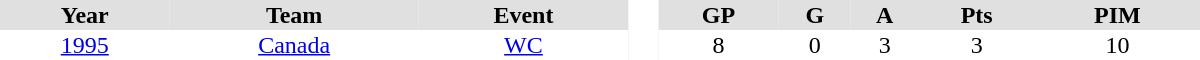<table border="0" cellpadding="1" cellspacing="0" style="text-align:center; width:50em">
<tr ALIGN="center" bgcolor="#e0e0e0">
<th>Year</th>
<th>Team</th>
<th>Event</th>
<th rowspan="99" bgcolor="#ffffff"> </th>
<th>GP</th>
<th>G</th>
<th>A</th>
<th>Pts</th>
<th>PIM</th>
</tr>
<tr>
<td><a href='#'>1995</a></td>
<td><a href='#'>Canada</a></td>
<td><a href='#'>WC</a></td>
<td>8</td>
<td>0</td>
<td>3</td>
<td>3</td>
<td>10</td>
</tr>
</table>
